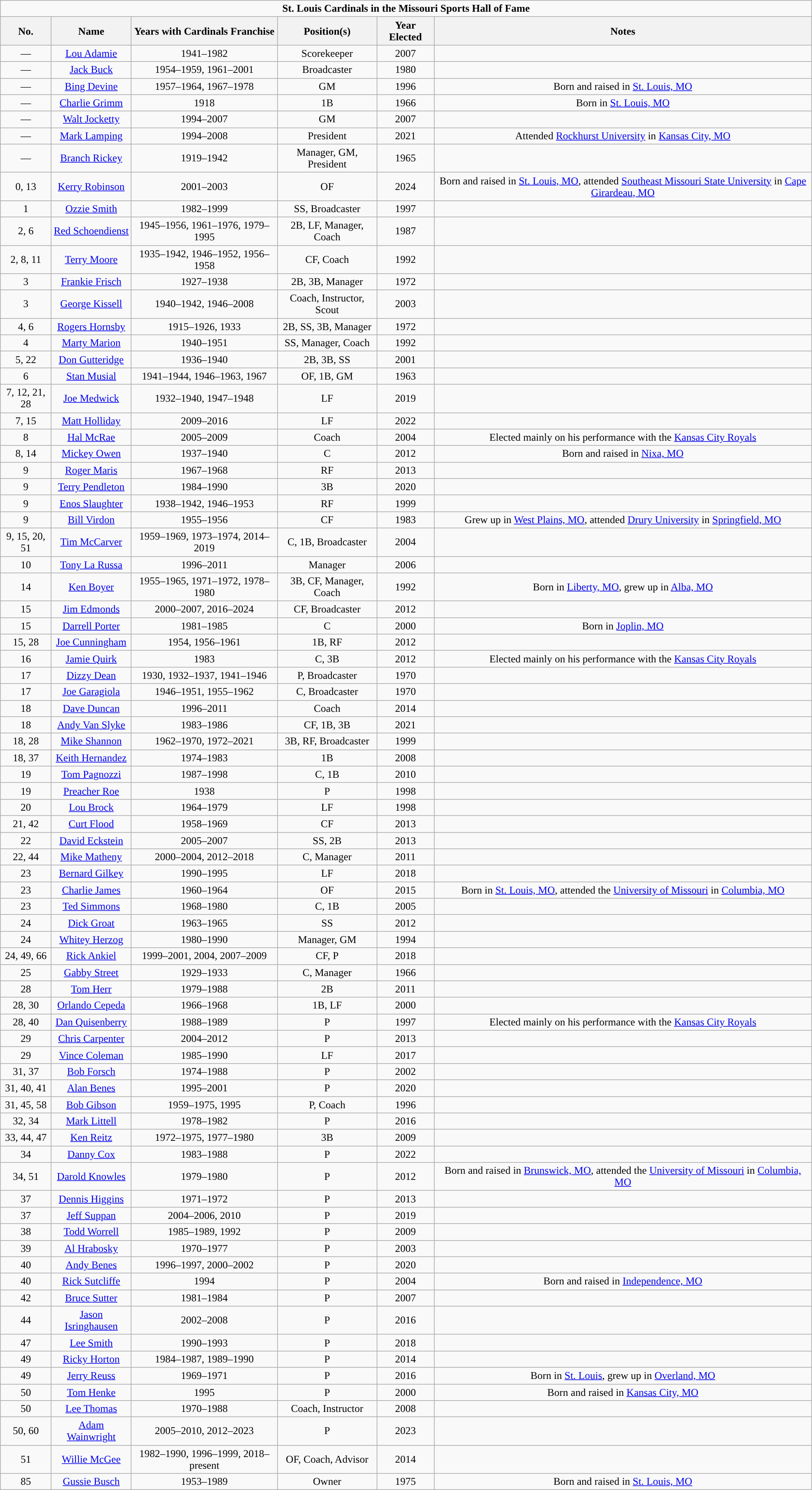<table class="wikitable sortable" style="text-align:center">
<tr>
<td colspan="6"><strong>St. Louis Cardinals in the Missouri Sports Hall of Fame</strong></td>
</tr>
<tr>
<th>No.</th>
<th>Name</th>
<th>Years with Cardinals Franchise</th>
<th>Position(s)</th>
<th>Year Elected</th>
<th>Notes</th>
</tr>
<tr>
<td>—</td>
<td><a href='#'>Lou Adamie</a></td>
<td>1941–1982</td>
<td>Scorekeeper</td>
<td>2007</td>
<td></td>
</tr>
<tr>
<td>—</td>
<td><a href='#'>Jack Buck</a></td>
<td>1954–1959, 1961–2001</td>
<td>Broadcaster</td>
<td>1980</td>
<td></td>
</tr>
<tr>
<td>—</td>
<td><a href='#'>Bing Devine</a></td>
<td>1957–1964, 1967–1978</td>
<td>GM</td>
<td>1996</td>
<td>Born and raised in <a href='#'>St. Louis, MO</a></td>
</tr>
<tr>
<td>—</td>
<td><a href='#'>Charlie Grimm</a></td>
<td>1918</td>
<td>1B</td>
<td>1966</td>
<td>Born in <a href='#'>St. Louis, MO</a></td>
</tr>
<tr>
<td>—</td>
<td><a href='#'>Walt Jocketty</a></td>
<td>1994–2007</td>
<td>GM</td>
<td>2007</td>
<td></td>
</tr>
<tr>
<td>—</td>
<td><a href='#'>Mark Lamping</a></td>
<td>1994–2008</td>
<td>President</td>
<td>2021</td>
<td>Attended <a href='#'>Rockhurst University</a> in <a href='#'>Kansas City, MO</a></td>
</tr>
<tr>
<td>—</td>
<td><a href='#'>Branch Rickey</a></td>
<td>1919–1942</td>
<td>Manager, GM, President</td>
<td>1965</td>
<td></td>
</tr>
<tr>
<td>0, 13</td>
<td><a href='#'>Kerry Robinson</a></td>
<td>2001–2003</td>
<td>OF</td>
<td>2024</td>
<td>Born and raised in <a href='#'>St. Louis, MO</a>, attended <a href='#'>Southeast Missouri State University</a> in <a href='#'>Cape Girardeau, MO</a></td>
</tr>
<tr>
<td>1</td>
<td><a href='#'>Ozzie Smith</a></td>
<td>1982–1999</td>
<td>SS, Broadcaster</td>
<td>1997</td>
<td></td>
</tr>
<tr>
<td>2, 6</td>
<td><a href='#'>Red Schoendienst</a></td>
<td>1945–1956, 1961–1976, 1979–1995</td>
<td>2B, LF, Manager, Coach</td>
<td>1987</td>
<td></td>
</tr>
<tr>
<td>2, 8, 11</td>
<td><a href='#'>Terry Moore</a></td>
<td>1935–1942, 1946–1952, 1956–1958</td>
<td>CF, Coach</td>
<td>1992</td>
<td></td>
</tr>
<tr>
<td>3</td>
<td><a href='#'>Frankie Frisch</a></td>
<td>1927–1938</td>
<td>2B, 3B, Manager</td>
<td>1972</td>
<td></td>
</tr>
<tr>
<td>3</td>
<td><a href='#'>George Kissell</a></td>
<td>1940–1942, 1946–2008</td>
<td>Coach, Instructor, Scout</td>
<td>2003</td>
<td></td>
</tr>
<tr>
<td>4, 6</td>
<td><a href='#'>Rogers Hornsby</a></td>
<td>1915–1926, 1933</td>
<td>2B, SS, 3B, Manager</td>
<td>1972</td>
<td></td>
</tr>
<tr>
<td>4</td>
<td><a href='#'>Marty Marion</a></td>
<td>1940–1951</td>
<td>SS, Manager, Coach</td>
<td>1992</td>
<td></td>
</tr>
<tr>
<td>5, 22</td>
<td><a href='#'>Don Gutteridge</a></td>
<td>1936–1940</td>
<td>2B, 3B, SS</td>
<td>2001</td>
<td></td>
</tr>
<tr>
<td>6</td>
<td><a href='#'>Stan Musial</a></td>
<td>1941–1944, 1946–1963, 1967</td>
<td>OF, 1B, GM</td>
<td>1963</td>
<td></td>
</tr>
<tr>
<td>7, 12, 21, 28</td>
<td><a href='#'>Joe Medwick</a></td>
<td>1932–1940, 1947–1948</td>
<td>LF</td>
<td>2019</td>
<td></td>
</tr>
<tr>
<td>7, 15</td>
<td><a href='#'>Matt Holliday</a></td>
<td>2009–2016</td>
<td>LF</td>
<td>2022</td>
<td></td>
</tr>
<tr>
<td>8</td>
<td><a href='#'>Hal McRae</a></td>
<td>2005–2009</td>
<td>Coach</td>
<td>2004</td>
<td>Elected mainly on his performance with the <a href='#'>Kansas City Royals</a></td>
</tr>
<tr>
<td>8, 14</td>
<td><a href='#'>Mickey Owen</a></td>
<td>1937–1940</td>
<td>C</td>
<td>2012</td>
<td>Born and raised in <a href='#'>Nixa, MO</a></td>
</tr>
<tr>
<td>9</td>
<td><a href='#'>Roger Maris</a></td>
<td>1967–1968</td>
<td>RF</td>
<td>2013</td>
<td></td>
</tr>
<tr>
<td>9</td>
<td><a href='#'>Terry Pendleton</a></td>
<td>1984–1990</td>
<td>3B</td>
<td>2020</td>
<td></td>
</tr>
<tr>
<td>9</td>
<td><a href='#'>Enos Slaughter</a></td>
<td>1938–1942, 1946–1953</td>
<td>RF</td>
<td>1999</td>
<td></td>
</tr>
<tr>
<td>9</td>
<td><a href='#'>Bill Virdon</a></td>
<td>1955–1956</td>
<td>CF</td>
<td>1983</td>
<td>Grew up in <a href='#'>West Plains, MO</a>, attended <a href='#'>Drury University</a> in <a href='#'>Springfield, MO</a></td>
</tr>
<tr>
<td>9, 15, 20, 51</td>
<td><a href='#'>Tim McCarver</a></td>
<td>1959–1969, 1973–1974, 2014–2019</td>
<td>C, 1B, Broadcaster</td>
<td>2004</td>
<td></td>
</tr>
<tr>
<td>10</td>
<td><a href='#'>Tony La Russa</a></td>
<td>1996–2011</td>
<td>Manager</td>
<td>2006</td>
<td></td>
</tr>
<tr>
<td>14</td>
<td><a href='#'>Ken Boyer</a></td>
<td>1955–1965, 1971–1972, 1978–1980</td>
<td>3B, CF, Manager, Coach</td>
<td>1992</td>
<td>Born in <a href='#'>Liberty, MO</a>, grew up in <a href='#'>Alba, MO</a></td>
</tr>
<tr>
<td>15</td>
<td><a href='#'>Jim Edmonds</a></td>
<td>2000–2007, 2016–2024</td>
<td>CF, Broadcaster</td>
<td>2012</td>
<td></td>
</tr>
<tr>
<td>15</td>
<td><a href='#'>Darrell Porter</a></td>
<td>1981–1985</td>
<td>C</td>
<td>2000</td>
<td>Born in <a href='#'>Joplin, MO</a></td>
</tr>
<tr>
<td>15, 28</td>
<td><a href='#'>Joe Cunningham</a></td>
<td>1954, 1956–1961</td>
<td>1B, RF</td>
<td>2012</td>
<td></td>
</tr>
<tr>
<td>16</td>
<td><a href='#'>Jamie Quirk</a></td>
<td>1983</td>
<td>C, 3B</td>
<td>2012</td>
<td>Elected mainly on his performance with the <a href='#'>Kansas City Royals</a></td>
</tr>
<tr>
<td>17</td>
<td><a href='#'>Dizzy Dean</a></td>
<td>1930, 1932–1937, 1941–1946</td>
<td>P, Broadcaster</td>
<td>1970</td>
<td></td>
</tr>
<tr>
<td>17</td>
<td><a href='#'>Joe Garagiola</a></td>
<td>1946–1951, 1955–1962</td>
<td>C, Broadcaster</td>
<td>1970</td>
<td></td>
</tr>
<tr>
<td>18</td>
<td><a href='#'>Dave Duncan</a></td>
<td>1996–2011</td>
<td>Coach</td>
<td>2014</td>
<td></td>
</tr>
<tr>
<td>18</td>
<td><a href='#'>Andy Van Slyke</a></td>
<td>1983–1986</td>
<td>CF, 1B, 3B</td>
<td>2021</td>
<td></td>
</tr>
<tr>
<td>18, 28</td>
<td><a href='#'>Mike Shannon</a></td>
<td>1962–1970, 1972–2021</td>
<td>3B, RF, Broadcaster</td>
<td>1999</td>
<td></td>
</tr>
<tr>
<td>18, 37</td>
<td><a href='#'>Keith Hernandez</a></td>
<td>1974–1983</td>
<td>1B</td>
<td>2008</td>
<td></td>
</tr>
<tr>
<td>19</td>
<td><a href='#'>Tom Pagnozzi</a></td>
<td>1987–1998</td>
<td>C, 1B</td>
<td>2010</td>
<td></td>
</tr>
<tr>
<td>19</td>
<td><a href='#'>Preacher Roe</a></td>
<td>1938</td>
<td>P</td>
<td>1998</td>
<td></td>
</tr>
<tr>
<td>20</td>
<td><a href='#'>Lou Brock</a></td>
<td>1964–1979</td>
<td>LF</td>
<td>1998</td>
<td></td>
</tr>
<tr>
<td>21, 42</td>
<td><a href='#'>Curt Flood</a></td>
<td>1958–1969</td>
<td>CF</td>
<td>2013</td>
<td></td>
</tr>
<tr>
<td>22</td>
<td><a href='#'>David Eckstein</a></td>
<td>2005–2007</td>
<td>SS, 2B</td>
<td>2013</td>
<td></td>
</tr>
<tr>
<td>22, 44</td>
<td><a href='#'>Mike Matheny</a></td>
<td>2000–2004, 2012–2018</td>
<td>C, Manager</td>
<td>2011</td>
<td></td>
</tr>
<tr>
<td>23</td>
<td><a href='#'>Bernard Gilkey</a></td>
<td>1990–1995</td>
<td>LF</td>
<td>2018</td>
<td></td>
</tr>
<tr>
<td>23</td>
<td><a href='#'>Charlie James</a></td>
<td>1960–1964</td>
<td>OF</td>
<td>2015</td>
<td>Born in <a href='#'>St. Louis, MO</a>, attended the <a href='#'>University of Missouri</a> in <a href='#'>Columbia, MO</a></td>
</tr>
<tr>
<td>23</td>
<td><a href='#'>Ted Simmons</a></td>
<td>1968–1980</td>
<td>C, 1B</td>
<td>2005</td>
<td></td>
</tr>
<tr>
<td>24</td>
<td><a href='#'>Dick Groat</a></td>
<td>1963–1965</td>
<td>SS</td>
<td>2012</td>
<td></td>
</tr>
<tr>
<td>24</td>
<td><a href='#'>Whitey Herzog</a></td>
<td>1980–1990</td>
<td>Manager, GM</td>
<td>1994</td>
<td></td>
</tr>
<tr>
<td>24, 49, 66</td>
<td><a href='#'>Rick Ankiel</a></td>
<td>1999–2001, 2004, 2007–2009</td>
<td>CF, P</td>
<td>2018</td>
<td></td>
</tr>
<tr>
<td>25</td>
<td><a href='#'>Gabby Street</a></td>
<td>1929–1933</td>
<td>C, Manager</td>
<td>1966</td>
<td></td>
</tr>
<tr>
<td>28</td>
<td><a href='#'>Tom Herr</a></td>
<td>1979–1988</td>
<td>2B</td>
<td>2011</td>
<td></td>
</tr>
<tr>
<td>28, 30</td>
<td><a href='#'>Orlando Cepeda</a></td>
<td>1966–1968</td>
<td>1B, LF</td>
<td>2000</td>
<td></td>
</tr>
<tr>
<td>28, 40</td>
<td><a href='#'>Dan Quisenberry</a></td>
<td>1988–1989</td>
<td>P</td>
<td>1997</td>
<td>Elected mainly on his performance with the <a href='#'>Kansas City Royals</a></td>
</tr>
<tr>
<td>29</td>
<td><a href='#'>Chris Carpenter</a></td>
<td>2004–2012</td>
<td>P</td>
<td>2013</td>
<td></td>
</tr>
<tr>
<td>29</td>
<td><a href='#'>Vince Coleman</a></td>
<td>1985–1990</td>
<td>LF</td>
<td>2017</td>
<td></td>
</tr>
<tr>
<td>31, 37</td>
<td><a href='#'>Bob Forsch</a></td>
<td>1974–1988</td>
<td>P</td>
<td>2002</td>
<td></td>
</tr>
<tr>
<td>31, 40, 41</td>
<td><a href='#'>Alan Benes</a></td>
<td>1995–2001</td>
<td>P</td>
<td>2020</td>
<td></td>
</tr>
<tr>
<td>31, 45, 58</td>
<td><a href='#'>Bob Gibson</a></td>
<td>1959–1975, 1995</td>
<td>P, Coach</td>
<td>1996</td>
<td></td>
</tr>
<tr>
<td>32, 34</td>
<td><a href='#'>Mark Littell</a></td>
<td>1978–1982</td>
<td>P</td>
<td>2016</td>
<td></td>
</tr>
<tr>
<td>33, 44, 47</td>
<td><a href='#'>Ken Reitz</a></td>
<td>1972–1975, 1977–1980</td>
<td>3B</td>
<td>2009</td>
<td></td>
</tr>
<tr>
<td>34</td>
<td><a href='#'>Danny Cox</a></td>
<td>1983–1988</td>
<td>P</td>
<td>2022</td>
<td></td>
</tr>
<tr>
<td>34, 51</td>
<td><a href='#'>Darold Knowles</a></td>
<td>1979–1980</td>
<td>P</td>
<td>2012</td>
<td>Born and raised in <a href='#'>Brunswick, MO</a>, attended the <a href='#'>University of Missouri</a> in <a href='#'>Columbia, MO</a></td>
</tr>
<tr>
<td>37</td>
<td><a href='#'>Dennis Higgins</a></td>
<td>1971–1972</td>
<td>P</td>
<td>2013</td>
<td></td>
</tr>
<tr>
<td>37</td>
<td><a href='#'>Jeff Suppan</a></td>
<td>2004–2006, 2010</td>
<td>P</td>
<td>2019</td>
<td></td>
</tr>
<tr>
<td>38</td>
<td><a href='#'>Todd Worrell</a></td>
<td>1985–1989, 1992</td>
<td>P</td>
<td>2009</td>
<td></td>
</tr>
<tr>
<td>39</td>
<td><a href='#'>Al Hrabosky</a></td>
<td>1970–1977</td>
<td>P</td>
<td>2003</td>
<td></td>
</tr>
<tr>
<td>40</td>
<td><a href='#'>Andy Benes</a></td>
<td>1996–1997, 2000–2002</td>
<td>P</td>
<td>2020</td>
<td></td>
</tr>
<tr>
<td>40</td>
<td><a href='#'>Rick Sutcliffe</a></td>
<td>1994</td>
<td>P</td>
<td>2004</td>
<td>Born and raised in <a href='#'>Independence, MO</a></td>
</tr>
<tr>
<td>42</td>
<td><a href='#'>Bruce Sutter</a></td>
<td>1981–1984</td>
<td>P</td>
<td>2007</td>
<td></td>
</tr>
<tr>
<td>44</td>
<td><a href='#'>Jason Isringhausen</a></td>
<td>2002–2008</td>
<td>P</td>
<td>2016</td>
<td></td>
</tr>
<tr>
<td>47</td>
<td><a href='#'>Lee Smith</a></td>
<td>1990–1993</td>
<td>P</td>
<td>2018</td>
<td></td>
</tr>
<tr>
<td>49</td>
<td><a href='#'>Ricky Horton</a></td>
<td>1984–1987, 1989–1990</td>
<td>P</td>
<td>2014</td>
<td></td>
</tr>
<tr>
<td>49</td>
<td><a href='#'>Jerry Reuss</a></td>
<td>1969–1971</td>
<td>P</td>
<td>2016</td>
<td>Born in <a href='#'>St. Louis</a>, grew up in <a href='#'>Overland, MO</a></td>
</tr>
<tr>
<td>50</td>
<td><a href='#'>Tom Henke</a></td>
<td>1995</td>
<td>P</td>
<td>2000</td>
<td>Born and raised in <a href='#'>Kansas City, MO</a></td>
</tr>
<tr>
<td>50</td>
<td><a href='#'>Lee Thomas</a></td>
<td>1970–1988</td>
<td>Coach, Instructor</td>
<td>2008</td>
<td></td>
</tr>
<tr>
<td>50, 60</td>
<td><a href='#'>Adam Wainwright</a></td>
<td>2005–2010, 2012–2023</td>
<td>P</td>
<td>2023</td>
<td></td>
</tr>
<tr>
<td>51</td>
<td><a href='#'>Willie McGee</a></td>
<td>1982–1990, 1996–1999, 2018–present</td>
<td>OF, Coach, Advisor</td>
<td>2014</td>
<td></td>
</tr>
<tr>
<td>85</td>
<td><a href='#'>Gussie Busch</a></td>
<td>1953–1989</td>
<td>Owner</td>
<td>1975</td>
<td>Born and raised in <a href='#'>St. Louis, MO</a></td>
</tr>
</table>
